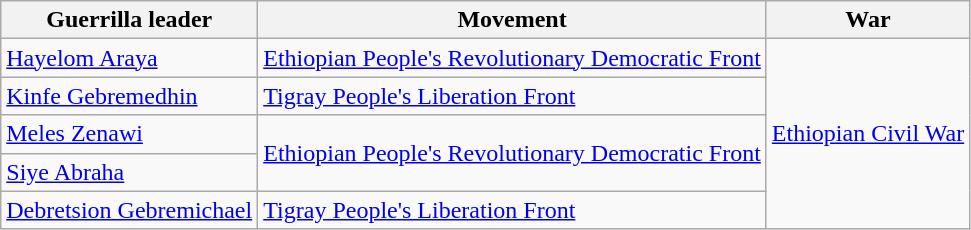<table class="wikitable">
<tr>
<th>Guerrilla leader</th>
<th>Movement</th>
<th>War</th>
</tr>
<tr>
<td><a href='#'>Hayelom Araya</a></td>
<td><a href='#'>Ethiopian People's Revolutionary Democratic Front</a></td>
<td rowspan="5"><a href='#'>Ethiopian Civil War</a></td>
</tr>
<tr>
<td><a href='#'>Kinfe Gebremedhin</a></td>
<td><a href='#'>Tigray People's Liberation Front</a></td>
</tr>
<tr>
<td><a href='#'>Meles Zenawi</a></td>
<td rowspan="2"><a href='#'>Ethiopian People's Revolutionary Democratic Front</a></td>
</tr>
<tr>
<td><a href='#'>Siye Abraha</a></td>
</tr>
<tr>
<td><a href='#'>Debretsion Gebremichael</a></td>
<td><a href='#'>Tigray People's Liberation Front</a></td>
</tr>
</table>
